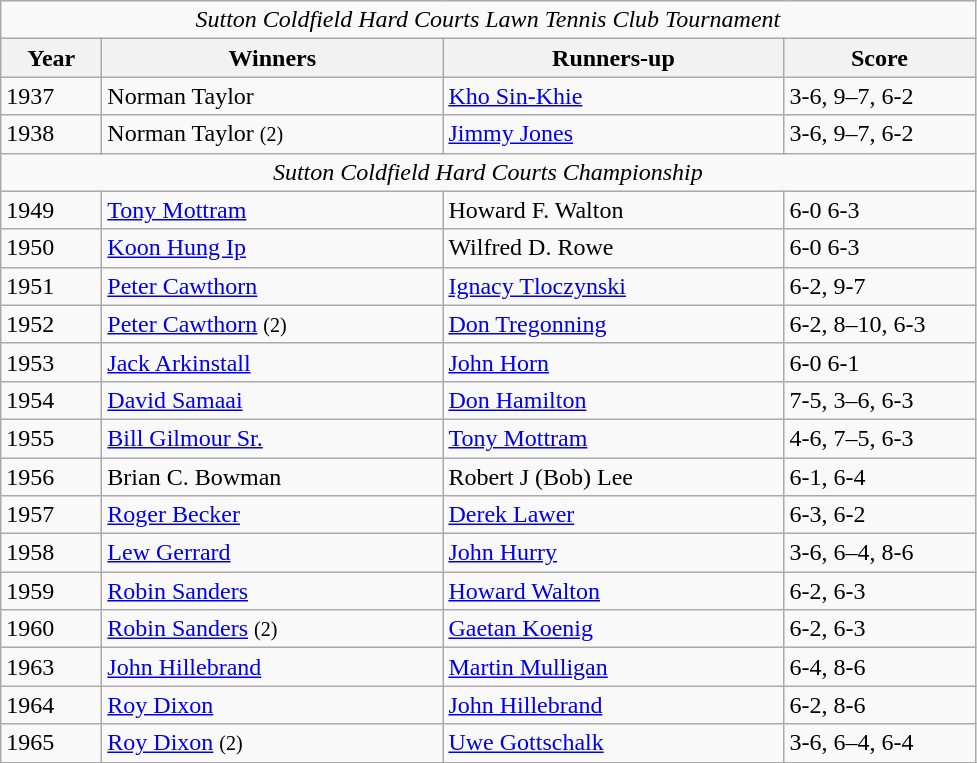<table class="wikitable">
<tr>
<td colspan=4 align=center><em>Sutton Coldfield Hard Courts Lawn Tennis Club Tournament</em></td>
</tr>
<tr>
<th style="width:60px;">Year</th>
<th style="width:220px;">Winners</th>
<th style="width:220px;">Runners-up</th>
<th style="width:120px;">Score</th>
</tr>
<tr>
<td>1937</td>
<td> Norman Taylor</td>
<td> <a href='#'>Kho Sin-Khie</a></td>
<td>3-6, 9–7, 6-2</td>
</tr>
<tr>
<td>1938</td>
<td>  Norman Taylor <small>(2)</small></td>
<td> <a href='#'>Jimmy Jones</a></td>
<td>3-6, 9–7, 6-2</td>
</tr>
<tr>
<td colspan=4 align=center><em>Sutton Coldfield Hard Courts Championship</em></td>
</tr>
<tr>
<td>1949</td>
<td> <a href='#'>Tony Mottram</a></td>
<td> Howard F. Walton</td>
<td>6-0 6-3</td>
</tr>
<tr>
<td>1950</td>
<td> <a href='#'>Koon Hung Ip</a></td>
<td> Wilfred D. Rowe</td>
<td>6-0 6-3</td>
</tr>
<tr>
<td>1951</td>
<td> <a href='#'>Peter Cawthorn</a></td>
<td> <a href='#'>Ignacy Tloczynski</a></td>
<td>6-2, 9-7</td>
</tr>
<tr>
<td>1952</td>
<td> <a href='#'>Peter Cawthorn</a> <small>(2)</small></td>
<td> <a href='#'>Don Tregonning</a></td>
<td>6-2, 8–10, 6-3</td>
</tr>
<tr>
<td>1953</td>
<td> <a href='#'>Jack Arkinstall</a></td>
<td> <a href='#'>John Horn</a></td>
<td>6-0 6-1</td>
</tr>
<tr>
<td>1954</td>
<td> <a href='#'>David Samaai</a></td>
<td> <a href='#'>Don Hamilton</a></td>
<td>7-5, 3–6, 6-3</td>
</tr>
<tr>
<td>1955</td>
<td> <a href='#'>Bill Gilmour Sr.</a></td>
<td> <a href='#'>Tony Mottram</a></td>
<td>4-6, 7–5, 6-3</td>
</tr>
<tr>
<td>1956</td>
<td> Brian C. Bowman</td>
<td> Robert J (Bob) Lee</td>
<td>6-1, 6-4</td>
</tr>
<tr>
<td>1957</td>
<td> <a href='#'>Roger Becker</a></td>
<td> <a href='#'>Derek Lawer</a></td>
<td>6-3, 6-2</td>
</tr>
<tr>
<td>1958</td>
<td> <a href='#'>Lew Gerrard</a></td>
<td> <a href='#'>John Hurry</a></td>
<td>3-6, 6–4, 8-6</td>
</tr>
<tr>
<td>1959</td>
<td> <a href='#'>Robin Sanders</a></td>
<td> <a href='#'>Howard Walton</a></td>
<td>6-2, 6-3</td>
</tr>
<tr>
<td>1960</td>
<td> <a href='#'>Robin Sanders</a> <small>(2)</small></td>
<td> <a href='#'>Gaetan Koenig</a></td>
<td>6-2, 6-3</td>
</tr>
<tr>
<td>1963</td>
<td> <a href='#'>John Hillebrand</a></td>
<td> <a href='#'>Martin Mulligan</a></td>
<td>6-4, 8-6</td>
</tr>
<tr>
<td>1964</td>
<td> <a href='#'>Roy Dixon</a></td>
<td> <a href='#'>John Hillebrand</a></td>
<td>6-2, 8-6</td>
</tr>
<tr>
<td>1965</td>
<td> <a href='#'>Roy Dixon</a> <small>(2)</small></td>
<td> <a href='#'>Uwe Gottschalk</a></td>
<td>3-6, 6–4, 6-4</td>
</tr>
<tr>
</tr>
</table>
